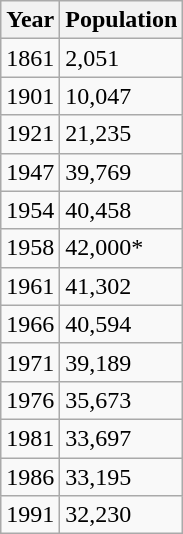<table class="wikitable">
<tr>
<th>Year</th>
<th>Population</th>
</tr>
<tr>
<td>1861</td>
<td>2,051</td>
</tr>
<tr>
<td>1901</td>
<td>10,047</td>
</tr>
<tr>
<td>1921</td>
<td>21,235</td>
</tr>
<tr>
<td>1947</td>
<td>39,769</td>
</tr>
<tr>
<td>1954</td>
<td>40,458</td>
</tr>
<tr>
<td>1958</td>
<td>42,000*</td>
</tr>
<tr>
<td>1961</td>
<td>41,302</td>
</tr>
<tr>
<td>1966</td>
<td>40,594</td>
</tr>
<tr>
<td>1971</td>
<td>39,189</td>
</tr>
<tr>
<td>1976</td>
<td>35,673</td>
</tr>
<tr>
<td>1981</td>
<td>33,697</td>
</tr>
<tr>
<td>1986</td>
<td>33,195</td>
</tr>
<tr>
<td>1991</td>
<td>32,230</td>
</tr>
</table>
